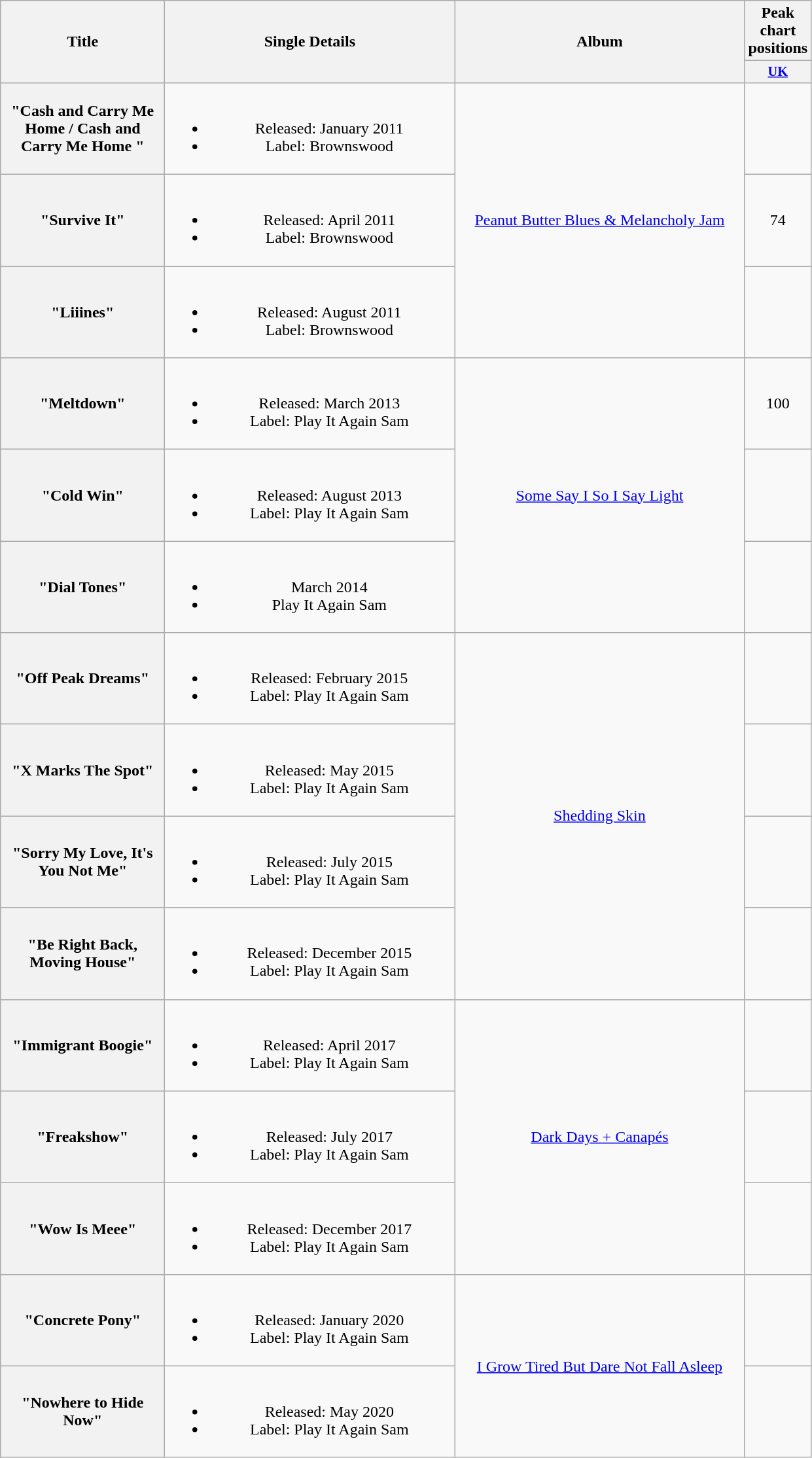<table class="wikitable plainrowheaders" style="text-align:center;">
<tr>
<th scope="col" rowspan="2" style="width:10em;">Title</th>
<th scope="col" rowspan="2" style="width:18em;">Single Details</th>
<th scope="col" rowspan="2" style="width:18em;">Album</th>
<th scope="col" colspan="1">Peak chart positions</th>
</tr>
<tr>
<th scope="col" style="width:3em;font-size:85%;"><a href='#'>UK</a><br></th>
</tr>
<tr>
<th scope="row">"Cash and Carry Me Home / Cash and Carry Me Home "</th>
<td><br><ul><li>Released: January 2011</li><li>Label: Brownswood</li></ul></td>
<td rowspan="3"><a href='#'>Peanut Butter Blues & Melancholy Jam</a></td>
<td></td>
</tr>
<tr>
<th scope="row">"Survive It" </th>
<td><br><ul><li>Released: April 2011</li><li>Label: Brownswood</li></ul></td>
<td>74</td>
</tr>
<tr>
<th scope="row">"Liiines"</th>
<td><br><ul><li>Released: August 2011</li><li>Label: Brownswood</li></ul></td>
<td></td>
</tr>
<tr>
<th scope="row">"Meltdown" </th>
<td><br><ul><li>Released: March 2013</li><li>Label: Play It Again Sam</li></ul></td>
<td rowspan="3"><a href='#'>Some Say I So I Say Light</a></td>
<td>100</td>
</tr>
<tr>
<th scope="row">"Cold Win"</th>
<td><br><ul><li>Released: August 2013</li><li>Label: Play It Again Sam</li></ul></td>
<td></td>
</tr>
<tr>
<th scope="row">"Dial Tones"</th>
<td><br><ul><li>March 2014</li><li>Play It Again Sam</li></ul></td>
<td></td>
</tr>
<tr>
<th scope="row">"Off Peak Dreams"</th>
<td><br><ul><li>Released: February 2015</li><li>Label: Play It Again Sam</li></ul></td>
<td rowspan="4"><a href='#'>Shedding Skin</a></td>
<td></td>
</tr>
<tr>
<th scope="row">"X Marks The Spot" </th>
<td><br><ul><li>Released: May 2015</li><li>Label: Play It Again Sam</li></ul></td>
<td></td>
</tr>
<tr>
<th scope="row">"Sorry My Love, It's You Not Me" </th>
<td><br><ul><li>Released: July 2015</li><li>Label: Play It Again Sam</li></ul></td>
<td></td>
</tr>
<tr>
<th scope="row">"Be Right Back, Moving House"</th>
<td><br><ul><li>Released: December 2015</li><li>Label: Play It Again Sam</li></ul></td>
<td></td>
</tr>
<tr>
<th scope="row">"Immigrant Boogie"</th>
<td><br><ul><li>Released: April 2017</li><li>Label: Play It Again Sam</li></ul></td>
<td rowspan="3"><a href='#'>Dark Days + Canapés</a></td>
<td></td>
</tr>
<tr>
<th scope="row">"Freakshow"</th>
<td><br><ul><li>Released: July 2017</li><li>Label: Play It Again Sam</li></ul></td>
<td></td>
</tr>
<tr>
<th scope="row">"Wow Is Meee"</th>
<td><br><ul><li>Released: December 2017</li><li>Label: Play It Again Sam</li></ul></td>
<td></td>
</tr>
<tr>
<th scope="row">"Concrete Pony"</th>
<td><br><ul><li>Released: January 2020</li><li>Label: Play It Again Sam</li></ul></td>
<td rowspan="2"><a href='#'>I Grow Tired But Dare Not Fall Asleep</a></td>
<td></td>
</tr>
<tr>
<th scope="row">"Nowhere to Hide Now"</th>
<td><br><ul><li>Released: May 2020</li><li>Label: Play It Again Sam</li></ul></td>
<td></td>
</tr>
</table>
